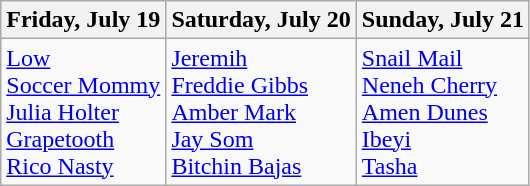<table class="wikitable">
<tr>
<th>Friday, July 19</th>
<th>Saturday, July 20</th>
<th>Sunday, July 21</th>
</tr>
<tr valign="top">
<td><a href='#'>Low</a><br><a href='#'>Soccer Mommy</a><br><a href='#'>Julia Holter</a><br><a href='#'>Grapetooth</a><br><a href='#'>Rico Nasty</a></td>
<td><a href='#'>Jeremih</a><br><a href='#'>Freddie Gibbs</a><br><a href='#'>Amber Mark</a><br><a href='#'>Jay Som</a><br><a href='#'>Bitchin Bajas</a></td>
<td><a href='#'>Snail Mail</a><br><a href='#'>Neneh Cherry</a><br><a href='#'>Amen Dunes</a><br><a href='#'>Ibeyi</a><br><a href='#'>Tasha</a></td>
</tr>
</table>
